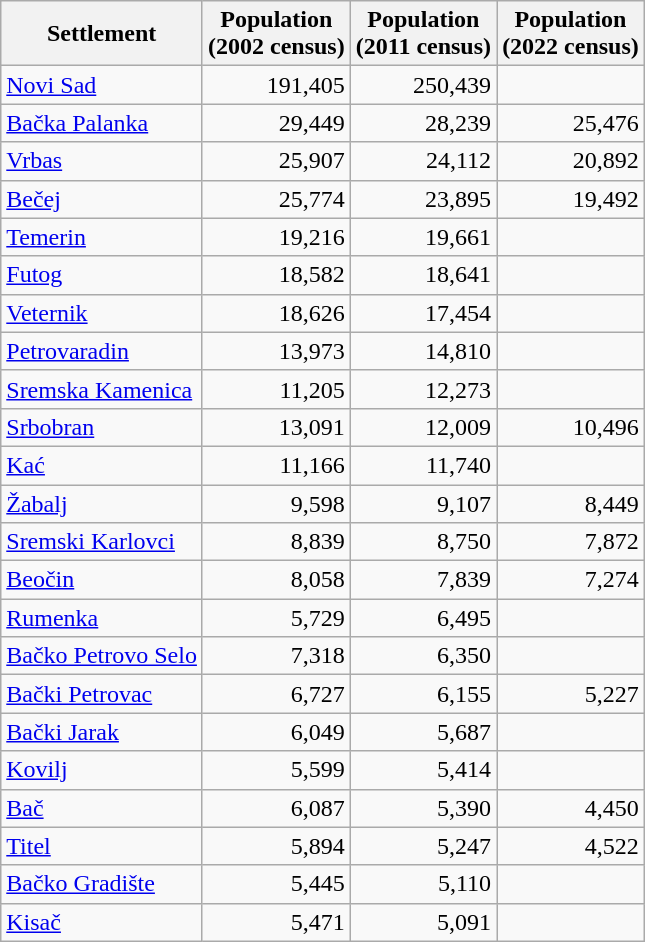<table class="wikitable sortable" style="text-align:right">
<tr>
<th>Settlement</th>
<th>Population<br>(2002 census)</th>
<th>Population<br>(2011 census)</th>
<th>Population<br>(2022 census)</th>
</tr>
<tr>
<td style="text-align:left"><a href='#'>Novi Sad</a></td>
<td>191,405</td>
<td>250,439</td>
<td></td>
</tr>
<tr>
<td style="text-align:left"><a href='#'>Bačka Palanka</a></td>
<td>29,449</td>
<td>28,239</td>
<td>25,476</td>
</tr>
<tr>
<td style="text-align:left"><a href='#'>Vrbas</a></td>
<td>25,907</td>
<td>24,112</td>
<td>20,892</td>
</tr>
<tr>
<td style="text-align:left"><a href='#'>Bečej</a></td>
<td>25,774</td>
<td>23,895</td>
<td>19,492</td>
</tr>
<tr>
<td style="text-align:left"><a href='#'>Temerin</a></td>
<td>19,216</td>
<td>19,661</td>
<td></td>
</tr>
<tr>
<td style="text-align:left"><a href='#'>Futog</a></td>
<td>18,582</td>
<td>18,641</td>
<td></td>
</tr>
<tr>
<td style="text-align:left"><a href='#'>Veternik</a></td>
<td>18,626</td>
<td>17,454</td>
<td></td>
</tr>
<tr>
<td style="text-align:left"><a href='#'>Petrovaradin</a></td>
<td>13,973</td>
<td>14,810</td>
<td></td>
</tr>
<tr>
<td style="text-align:left"><a href='#'>Sremska Kamenica</a></td>
<td>11,205</td>
<td>12,273</td>
<td></td>
</tr>
<tr>
<td style="text-align:left"><a href='#'>Srbobran</a></td>
<td>13,091</td>
<td>12,009</td>
<td>10,496</td>
</tr>
<tr>
<td style="text-align:left"><a href='#'>Kać</a></td>
<td>11,166</td>
<td>11,740</td>
<td></td>
</tr>
<tr>
<td style="text-align:left"><a href='#'>Žabalj</a></td>
<td>9,598</td>
<td>9,107</td>
<td>8,449</td>
</tr>
<tr>
<td style="text-align:left"><a href='#'>Sremski Karlovci</a></td>
<td>8,839</td>
<td>8,750</td>
<td>7,872</td>
</tr>
<tr>
<td style="text-align:left"><a href='#'>Beočin</a></td>
<td>8,058</td>
<td>7,839</td>
<td>7,274</td>
</tr>
<tr>
<td style="text-align:left"><a href='#'>Rumenka</a></td>
<td>5,729</td>
<td>6,495</td>
<td></td>
</tr>
<tr>
<td style="text-align:left"><a href='#'>Bačko Petrovo Selo</a></td>
<td>7,318</td>
<td>6,350</td>
<td></td>
</tr>
<tr>
<td style="text-align:left"><a href='#'>Bački Petrovac</a></td>
<td>6,727</td>
<td>6,155</td>
<td>5,227</td>
</tr>
<tr>
<td style="text-align:left"><a href='#'>Bački Jarak</a></td>
<td>6,049</td>
<td>5,687</td>
<td></td>
</tr>
<tr>
<td style="text-align:left"><a href='#'>Kovilj</a></td>
<td>5,599</td>
<td>5,414</td>
<td></td>
</tr>
<tr>
<td style="text-align:left"><a href='#'>Bač</a></td>
<td>6,087</td>
<td>5,390</td>
<td>4,450</td>
</tr>
<tr>
<td style="text-align:left"><a href='#'>Titel</a></td>
<td>5,894</td>
<td>5,247</td>
<td>4,522</td>
</tr>
<tr>
<td style="text-align:left"><a href='#'>Bačko Gradište</a></td>
<td>5,445</td>
<td>5,110</td>
<td></td>
</tr>
<tr>
<td style="text-align:left"><a href='#'>Kisač</a></td>
<td>5,471</td>
<td>5,091</td>
<td></td>
</tr>
</table>
